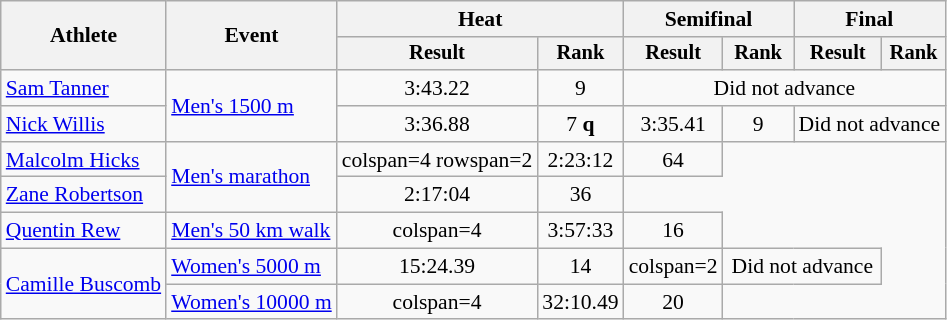<table class=wikitable style=font-size:90%;text-align:center>
<tr>
<th rowspan=2>Athlete</th>
<th rowspan=2>Event</th>
<th colspan=2>Heat</th>
<th colspan=2>Semifinal</th>
<th colspan=2>Final</th>
</tr>
<tr style=font-size:95%>
<th>Result</th>
<th>Rank</th>
<th>Result</th>
<th>Rank</th>
<th>Result</th>
<th>Rank</th>
</tr>
<tr>
<td align=left><a href='#'>Sam Tanner</a></td>
<td align=left rowspan=2><a href='#'>Men's 1500 m</a></td>
<td>3:43.22</td>
<td>9</td>
<td colspan=4>Did not advance</td>
</tr>
<tr>
<td align=left><a href='#'>Nick Willis</a></td>
<td>3:36.88</td>
<td>7 <strong>q</strong></td>
<td>3:35.41</td>
<td>9</td>
<td colspan=2>Did not advance</td>
</tr>
<tr>
<td align=left><a href='#'>Malcolm Hicks</a></td>
<td align=left rowspan=2><a href='#'>Men's marathon</a></td>
<td>colspan=4 rowspan=2 </td>
<td>2:23:12</td>
<td>64</td>
</tr>
<tr>
<td align=left><a href='#'>Zane Robertson</a></td>
<td>2:17:04</td>
<td>36</td>
</tr>
<tr>
<td align=left><a href='#'>Quentin Rew</a></td>
<td align=left><a href='#'>Men's 50 km walk</a></td>
<td>colspan=4 </td>
<td>3:57:33</td>
<td>16</td>
</tr>
<tr>
<td align=left rowspan=2><a href='#'>Camille Buscomb</a></td>
<td align=left><a href='#'>Women's 5000 m</a></td>
<td>15:24.39</td>
<td>14</td>
<td>colspan=2 </td>
<td colspan=2>Did not advance</td>
</tr>
<tr>
<td align=left><a href='#'>Women's 10000 m</a></td>
<td>colspan=4 </td>
<td>32:10.49</td>
<td>20</td>
</tr>
</table>
